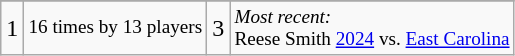<table class="wikitable">
<tr>
</tr>
<tr>
<td>1</td>
<td style="font-size:80%;">16 times by 13 players</td>
<td>3</td>
<td colspan=2 style="font-size:80%;"><em>Most recent:</em><br>Reese Smith <a href='#'>2024</a> vs. <a href='#'>East Carolina</a></td>
</tr>
</table>
